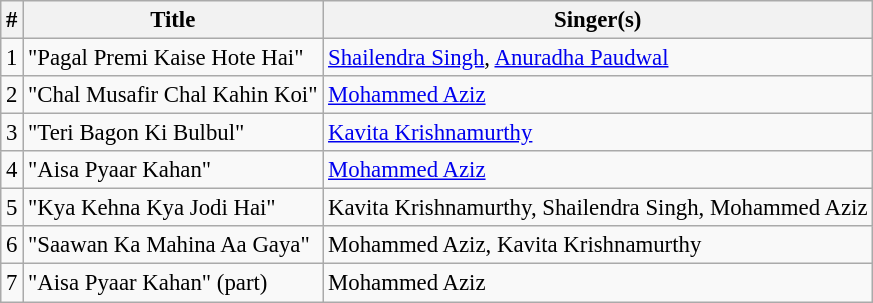<table class="wikitable" style="font-size:95%;">
<tr>
<th>#</th>
<th>Title</th>
<th>Singer(s)</th>
</tr>
<tr>
<td>1</td>
<td>"Pagal Premi Kaise Hote Hai"</td>
<td><a href='#'>Shailendra Singh</a>, <a href='#'>Anuradha Paudwal</a></td>
</tr>
<tr>
<td>2</td>
<td>"Chal Musafir Chal Kahin Koi"</td>
<td><a href='#'>Mohammed Aziz</a></td>
</tr>
<tr>
<td>3</td>
<td>"Teri Bagon Ki Bulbul"</td>
<td><a href='#'>Kavita Krishnamurthy</a></td>
</tr>
<tr>
<td>4</td>
<td>"Aisa Pyaar Kahan"</td>
<td><a href='#'>Mohammed Aziz</a></td>
</tr>
<tr>
<td>5</td>
<td>"Kya Kehna Kya Jodi Hai"</td>
<td>Kavita Krishnamurthy, Shailendra Singh, Mohammed Aziz</td>
</tr>
<tr>
<td>6</td>
<td>"Saawan Ka Mahina Aa Gaya"</td>
<td>Mohammed Aziz, Kavita Krishnamurthy</td>
</tr>
<tr>
<td>7</td>
<td>"Aisa Pyaar Kahan" (part)</td>
<td>Mohammed Aziz</td>
</tr>
</table>
